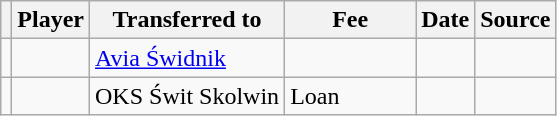<table class="wikitable plainrowheaders sortable">
<tr>
<th></th>
<th scope="col">Player</th>
<th>Transferred to</th>
<th style="width: 80px;">Fee</th>
<th scope="col">Date</th>
<th scope="col">Source</th>
</tr>
<tr>
<td align="center"></td>
<td> </td>
<td> <a href='#'>Avia Świdnik</a></td>
<td></td>
<td></td>
<td></td>
</tr>
<tr>
<td align="center"></td>
<td> </td>
<td> OKS Świt Skolwin</td>
<td>Loan</td>
<td></td>
<td></td>
</tr>
</table>
